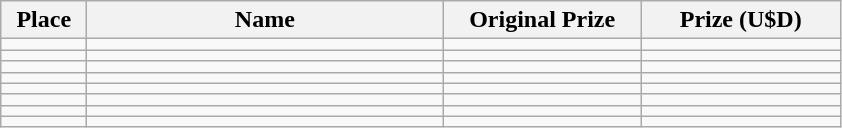<table class="wikitable">
<tr>
<th width="50">Place</th>
<th width="230">Name</th>
<th width="125">Original Prize</th>
<th width="125">Prize (U$D)</th>
</tr>
<tr>
<td></td>
<td></td>
<td></td>
<td></td>
</tr>
<tr>
<td></td>
<td></td>
<td></td>
<td></td>
</tr>
<tr>
<td></td>
<td></td>
<td></td>
<td></td>
</tr>
<tr>
<td></td>
<td></td>
<td></td>
<td></td>
</tr>
<tr>
<td></td>
<td></td>
<td></td>
<td></td>
</tr>
<tr>
<td></td>
<td></td>
<td></td>
<td></td>
</tr>
<tr>
<td></td>
<td></td>
<td></td>
<td></td>
</tr>
<tr>
<td></td>
<td></td>
<td></td>
<td></td>
</tr>
</table>
